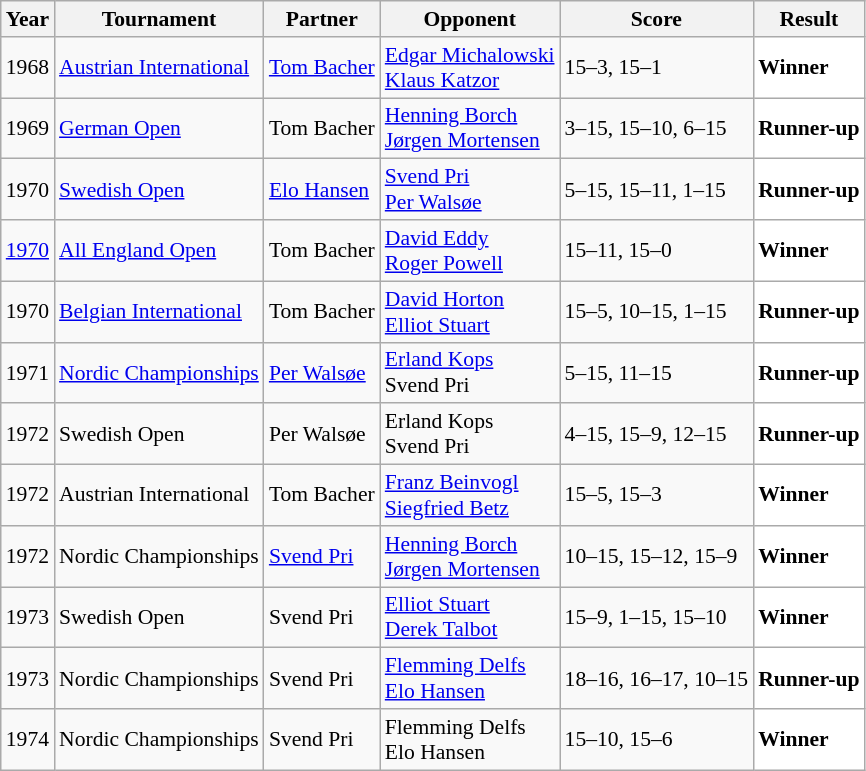<table class="sortable wikitable" style="font-size: 90%;">
<tr>
<th>Year</th>
<th>Tournament</th>
<th>Partner</th>
<th>Opponent</th>
<th>Score</th>
<th>Result</th>
</tr>
<tr>
<td align="center">1968</td>
<td align="left"><a href='#'>Austrian International</a></td>
<td align="left"> <a href='#'>Tom Bacher</a></td>
<td align="left"> <a href='#'>Edgar Michalowski</a><br> <a href='#'>Klaus Katzor</a></td>
<td align="left">15–3, 15–1</td>
<td style="text-align:left; background:white"> <strong>Winner</strong></td>
</tr>
<tr>
<td align="center">1969</td>
<td align="left"><a href='#'>German Open</a></td>
<td align="left"> Tom Bacher</td>
<td align="left"> <a href='#'>Henning Borch</a><br> <a href='#'>Jørgen Mortensen</a></td>
<td align="left">3–15, 15–10, 6–15</td>
<td style="text-align:left; background:white"> <strong>Runner-up</strong></td>
</tr>
<tr>
<td align="center">1970</td>
<td align="left"><a href='#'>Swedish Open</a></td>
<td align="left"> <a href='#'>Elo Hansen</a></td>
<td align="left"> <a href='#'>Svend Pri</a><br> <a href='#'>Per Walsøe</a></td>
<td align="left">5–15, 15–11, 1–15</td>
<td style="text-align:left; background:white"> <strong>Runner-up</strong></td>
</tr>
<tr>
<td align="center"><a href='#'>1970</a></td>
<td align="left"><a href='#'>All England Open</a></td>
<td align="left"> Tom Bacher</td>
<td align="left"> <a href='#'>David Eddy</a><br> <a href='#'>Roger Powell</a></td>
<td align="left">15–11, 15–0</td>
<td style="text-align:left; background:white"> <strong>Winner</strong></td>
</tr>
<tr>
<td align="center">1970</td>
<td align="left"><a href='#'>Belgian International</a></td>
<td align="left"> Tom Bacher</td>
<td align="left"> <a href='#'>David Horton</a><br> <a href='#'>Elliot Stuart</a></td>
<td align="left">15–5, 10–15, 1–15</td>
<td style="text-align:left; background: white"> <strong>Runner-up</strong></td>
</tr>
<tr>
<td align="center">1971</td>
<td align="left"><a href='#'>Nordic Championships</a></td>
<td align="left"> <a href='#'>Per Walsøe</a></td>
<td align="left"> <a href='#'>Erland Kops</a><br> Svend Pri</td>
<td align="left">5–15, 11–15</td>
<td style="text-align:left; background:white"> <strong>Runner-up</strong></td>
</tr>
<tr>
<td align="center">1972</td>
<td align="left">Swedish Open</td>
<td align="left"> Per Walsøe</td>
<td align="left"> Erland Kops<br> Svend Pri</td>
<td align="left">4–15, 15–9, 12–15</td>
<td style="text-align:left; background:white"> <strong>Runner-up</strong></td>
</tr>
<tr>
<td align="center">1972</td>
<td align="left">Austrian International</td>
<td align="left"> Tom Bacher</td>
<td align="left"> <a href='#'>Franz Beinvogl</a><br> <a href='#'>Siegfried Betz</a></td>
<td align="left">15–5, 15–3</td>
<td style="text-align:left; background:white"> <strong>Winner</strong></td>
</tr>
<tr>
<td align="center">1972</td>
<td align="left">Nordic Championships</td>
<td align="left"> <a href='#'>Svend Pri</a></td>
<td align="left"> <a href='#'>Henning Borch</a><br> <a href='#'>Jørgen Mortensen</a></td>
<td align="left">10–15, 15–12, 15–9</td>
<td style="text-align:left; background:white"> <strong>Winner</strong></td>
</tr>
<tr>
<td align="center">1973</td>
<td align="left">Swedish Open</td>
<td align="left"> Svend Pri</td>
<td align="left"> <a href='#'>Elliot Stuart</a><br> <a href='#'>Derek Talbot</a></td>
<td align="left">15–9, 1–15, 15–10</td>
<td style="text-align:left; background:white"> <strong>Winner</strong></td>
</tr>
<tr>
<td align="center">1973</td>
<td align="left">Nordic Championships</td>
<td align="left"> Svend Pri</td>
<td align="left"> <a href='#'>Flemming Delfs</a><br> <a href='#'>Elo Hansen</a></td>
<td align="left">18–16, 16–17, 10–15</td>
<td style="text-align:left; background:white"> <strong>Runner-up</strong></td>
</tr>
<tr>
<td align="center">1974</td>
<td align="left">Nordic Championships</td>
<td align="left"> Svend Pri</td>
<td align="left"> Flemming Delfs<br> Elo Hansen</td>
<td align="left">15–10, 15–6</td>
<td style="text-align:left; background:white"> <strong>Winner</strong></td>
</tr>
</table>
